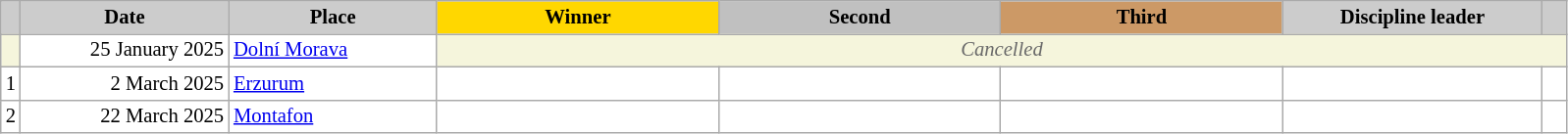<table class="wikitable plainrowheaders" style="background:#fff; font-size:86%; line-height:16px; border:grey solid 1px; border-collapse:collapse;">
<tr>
<th scope="col" style="background:#ccc; width=10 px;"></th>
<th scope="col" style="background:#ccc; width:135px;">Date</th>
<th scope="col" style="background:#ccc; width:135px;">Place</th>
<th scope="col" style="background:gold; width:185px;">Winner</th>
<th scope="col" style="background:silver; width:185px;">Second</th>
<th scope="col" style="background:#c96; width:185px;">Third</th>
<th scope="col" style="background:#ccc; width:170px;">Discipline leader</th>
<th scope="col" style="background:#ccc; width:10px;"></th>
</tr>
<tr>
<td bgcolor="F5F5DC" align="center"></td>
<td align="right">25 January 2025</td>
<td> <a href='#'>Dolní Morava</a></td>
<td colspan="5" align="center" bgcolor="F5F5DC" style="color:#696969"><em>Cancelled</em></td>
</tr>
<tr>
<td align="center">1</td>
<td align="right">2 March 2025</td>
<td> <a href='#'>Erzurum</a></td>
<td></td>
<td></td>
<td></td>
<td></td>
<td></td>
</tr>
<tr>
<td align="center">2</td>
<td align="right">22 March 2025</td>
<td> <a href='#'>Montafon</a></td>
<td></td>
<td></td>
<td></td>
<td></td>
<td></td>
</tr>
</table>
